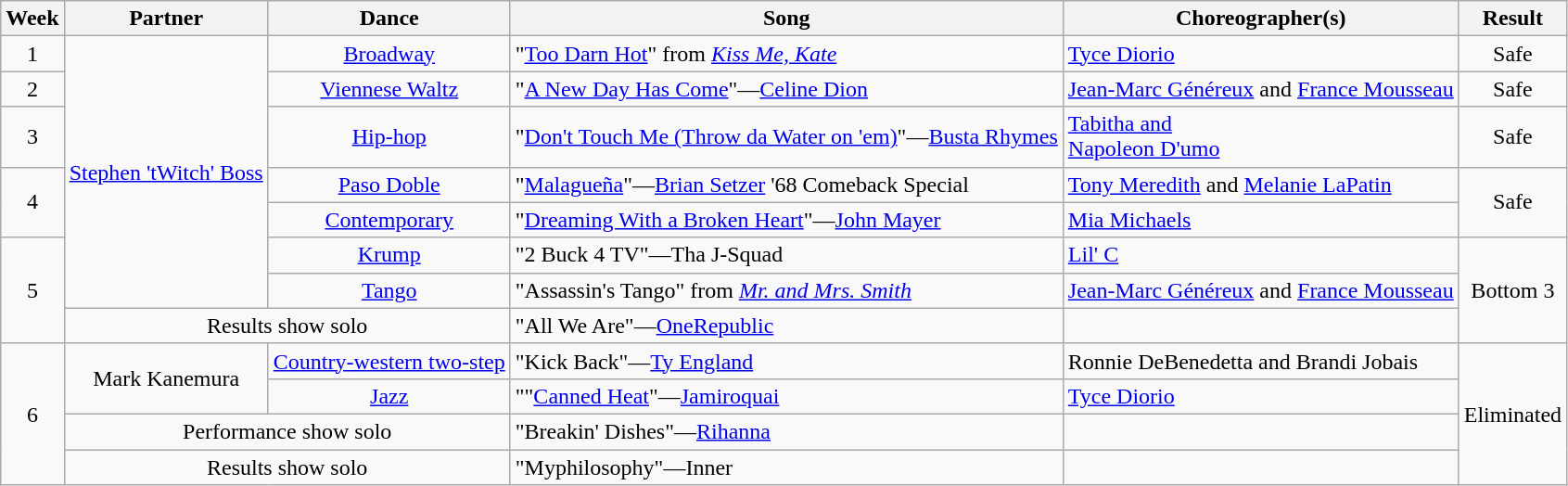<table class="wikitable">
<tr>
<th>Week</th>
<th>Partner</th>
<th>Dance</th>
<th>Song</th>
<th>Choreographer(s)</th>
<th>Result</th>
</tr>
<tr>
<td align="center">1</td>
<td align="center" rowspan="7"><a href='#'>Stephen 'tWitch' Boss</a></td>
<td align="center"><a href='#'>Broadway</a></td>
<td>"<a href='#'>Too Darn Hot</a>" from <em><a href='#'>Kiss Me, Kate</a></em></td>
<td><a href='#'>Tyce Diorio</a></td>
<td align="center">Safe</td>
</tr>
<tr>
<td align="center">2</td>
<td align="center"><a href='#'>Viennese Waltz</a></td>
<td>"<a href='#'>A New Day Has Come</a>"—<a href='#'>Celine Dion</a></td>
<td><a href='#'>Jean-Marc Généreux</a> and <a href='#'>France Mousseau</a></td>
<td align="center">Safe</td>
</tr>
<tr>
<td align="center">3</td>
<td align="center"><a href='#'>Hip-hop</a></td>
<td>"<a href='#'>Don't Touch Me (Throw da Water on 'em)</a>"—<a href='#'>Busta Rhymes</a></td>
<td><a href='#'>Tabitha and<br>Napoleon D'umo</a></td>
<td align="center">Safe</td>
</tr>
<tr>
<td align="center" rowspan="2">4</td>
<td align="center"><a href='#'>Paso Doble</a></td>
<td>"<a href='#'>Malagueña</a>"—<a href='#'>Brian Setzer</a> '68 Comeback Special</td>
<td><a href='#'>Tony Meredith</a> and <a href='#'>Melanie LaPatin</a></td>
<td align="center" rowspan="2">Safe</td>
</tr>
<tr>
<td align="center"><a href='#'>Contemporary</a></td>
<td>"<a href='#'>Dreaming With a Broken Heart</a>"—<a href='#'>John Mayer</a></td>
<td><a href='#'>Mia Michaels</a></td>
</tr>
<tr>
<td align="center" rowspan="3">5</td>
<td align="center"><a href='#'>Krump</a></td>
<td>"2 Buck 4 TV"—Tha J-Squad</td>
<td><a href='#'>Lil' C</a></td>
<td align="center" rowspan="3">Bottom 3</td>
</tr>
<tr>
<td align="center"><a href='#'>Tango</a></td>
<td>"Assassin's Tango" from <em><a href='#'>Mr. and Mrs. Smith</a></em></td>
<td><a href='#'>Jean-Marc Généreux</a> and <a href='#'>France Mousseau</a></td>
</tr>
<tr>
<td align="center" colspan="2">Results show solo</td>
<td align="left">"All We Are"—<a href='#'>OneRepublic</a></td>
<td></td>
</tr>
<tr>
<td align="center" rowspan="4">6</td>
<td align="center" rowspan="2">Mark Kanemura</td>
<td align="center"><a href='#'>Country-western two-step</a></td>
<td align="left">"Kick Back"—<a href='#'>Ty England</a></td>
<td>Ronnie DeBenedetta and Brandi Jobais</td>
<td align="center" rowspan="4">Eliminated</td>
</tr>
<tr>
<td align="center"><a href='#'>Jazz</a></td>
<td align="left">""<a href='#'>Canned Heat</a>"—<a href='#'>Jamiroquai</a></td>
<td><a href='#'>Tyce Diorio</a></td>
</tr>
<tr>
<td align="center" colspan="2">Performance show solo</td>
<td align="left">"Breakin' Dishes"—<a href='#'>Rihanna</a></td>
<td></td>
</tr>
<tr>
<td align="center" colspan="2">Results show solo</td>
<td align="left">"Myphilosophy"—Inner</td>
<td></td>
</tr>
</table>
